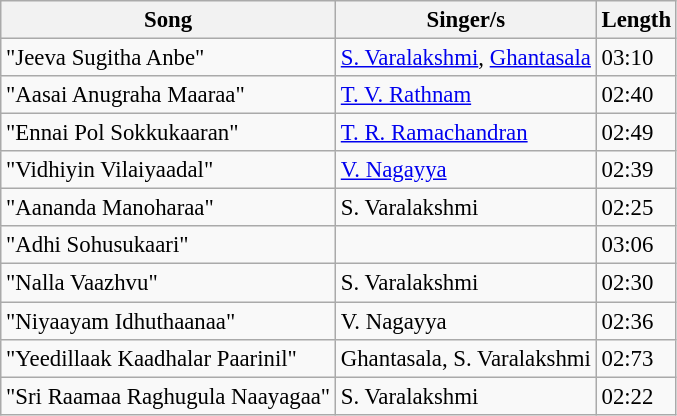<table class="wikitable" style="font-size:95%;">
<tr>
<th>Song</th>
<th>Singer/s</th>
<th>Length</th>
</tr>
<tr>
<td>"Jeeva Sugitha Anbe"</td>
<td><a href='#'>S. Varalakshmi</a>, <a href='#'>Ghantasala</a></td>
<td>03:10</td>
</tr>
<tr>
<td>"Aasai Anugraha Maaraa"</td>
<td><a href='#'>T. V. Rathnam</a></td>
<td>02:40</td>
</tr>
<tr>
<td>"Ennai Pol Sokkukaaran"</td>
<td><a href='#'>T. R. Ramachandran</a></td>
<td>02:49</td>
</tr>
<tr>
<td>"Vidhiyin Vilaiyaadal"</td>
<td><a href='#'>V. Nagayya</a></td>
<td>02:39</td>
</tr>
<tr>
<td>"Aananda Manoharaa"</td>
<td>S. Varalakshmi</td>
<td>02:25</td>
</tr>
<tr>
<td>"Adhi Sohusukaari"</td>
<td></td>
<td>03:06</td>
</tr>
<tr>
<td>"Nalla Vaazhvu"</td>
<td>S. Varalakshmi</td>
<td>02:30</td>
</tr>
<tr>
<td>"Niyaayam Idhuthaanaa"</td>
<td>V. Nagayya</td>
<td>02:36</td>
</tr>
<tr>
<td>"Yeedillaak Kaadhalar Paarinil"</td>
<td>Ghantasala, S. Varalakshmi</td>
<td>02:73</td>
</tr>
<tr>
<td>"Sri Raamaa Raghugula Naayagaa"</td>
<td>S. Varalakshmi</td>
<td>02:22</td>
</tr>
</table>
